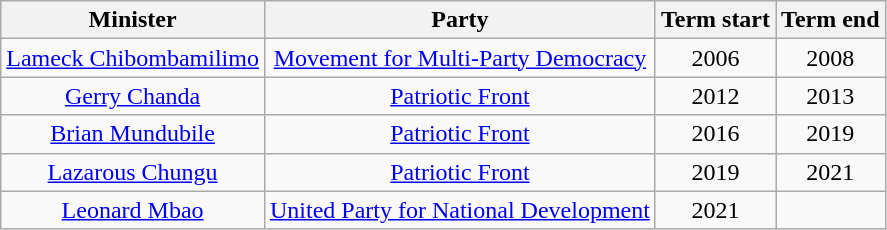<table class="wikitable sortable" style=text-align:center>
<tr>
<th>Minister</th>
<th>Party</th>
<th>Term start</th>
<th>Term end</th>
</tr>
<tr>
<td><a href='#'>Lameck Chibombamilimo</a></td>
<td><a href='#'>Movement for Multi-Party Democracy</a></td>
<td>2006</td>
<td>2008</td>
</tr>
<tr>
<td><a href='#'>Gerry Chanda</a></td>
<td><a href='#'>Patriotic Front</a></td>
<td>2012</td>
<td>2013</td>
</tr>
<tr>
<td><a href='#'>Brian Mundubile</a></td>
<td><a href='#'>Patriotic Front</a></td>
<td>2016</td>
<td>2019</td>
</tr>
<tr>
<td><a href='#'>Lazarous Chungu</a></td>
<td><a href='#'>Patriotic Front</a></td>
<td>2019</td>
<td>2021</td>
</tr>
<tr>
<td><a href='#'>Leonard Mbao</a></td>
<td><a href='#'>United Party for National Development</a></td>
<td>2021</td>
<td></td>
</tr>
</table>
